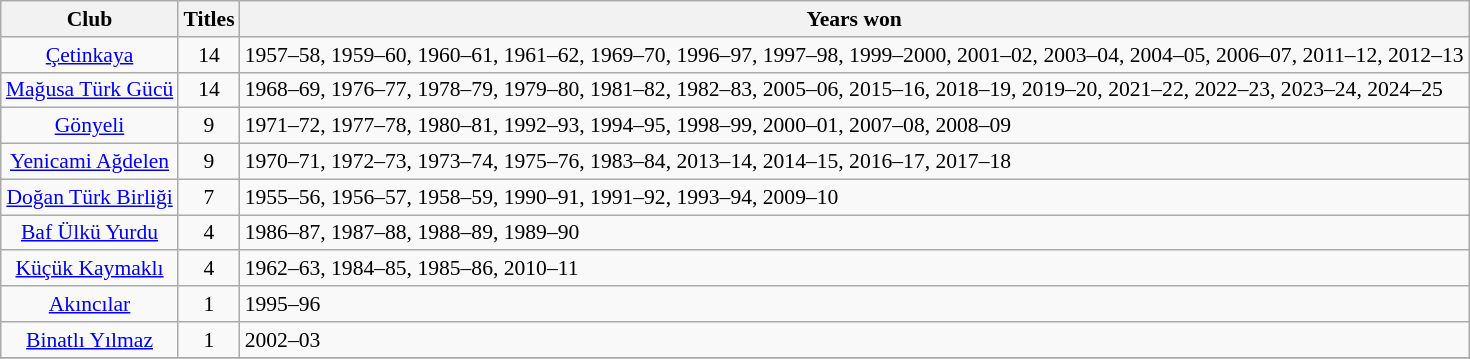<table class="wikitable sortable" style="font-size: 90%">
<tr>
<th>Club</th>
<th>Titles</th>
<th>Years won</th>
</tr>
<tr>
<td align=center><a href='#'>Çetinkaya</a></td>
<td align=center>14</td>
<td>1957–58, 1959–60, 1960–61, 1961–62, 1969–70, 1996–97, 1997–98, 1999–2000, 2001–02, 2003–04, 2004–05, 2006–07, 2011–12, 2012–13</td>
</tr>
<tr>
<td align=center><a href='#'>Mağusa Türk Gücü</a></td>
<td align=center>14</td>
<td>1968–69, 1976–77, 1978–79, 1979–80, 1981–82, 1982–83, 2005–06, 2015–16, 2018–19, 2019–20, 2021–22, 2022–23, 2023–24, 2024–25</td>
</tr>
<tr>
<td align=center><a href='#'>Gönyeli</a></td>
<td align=center>9</td>
<td>1971–72, 1977–78, 1980–81, 1992–93, 1994–95, 1998–99, 2000–01, 2007–08, 2008–09</td>
</tr>
<tr>
<td align=center><a href='#'>Yenicami Ağdelen</a></td>
<td align=center>9</td>
<td>1970–71, 1972–73, 1973–74, 1975–76, 1983–84, 2013–14, 2014–15, 2016–17, 2017–18</td>
</tr>
<tr>
<td align=center><a href='#'>Doğan Türk Birliği</a></td>
<td align=center>7</td>
<td>1955–56, 1956–57, 1958–59, 1990–91, 1991–92, 1993–94, 2009–10</td>
</tr>
<tr>
<td align=center><a href='#'>Baf Ülkü Yurdu</a></td>
<td align=center>4</td>
<td>1986–87, 1987–88, 1988–89, 1989–90</td>
</tr>
<tr>
<td align=center><a href='#'>Küçük Kaymaklı</a></td>
<td align=center>4</td>
<td>1962–63, 1984–85, 1985–86, 2010–11</td>
</tr>
<tr>
<td align=center><a href='#'>Akıncılar</a></td>
<td align=center>1</td>
<td>1995–96</td>
</tr>
<tr>
<td align=center><a href='#'>Binatlı Yılmaz</a></td>
<td align=center>1</td>
<td>2002–03</td>
</tr>
<tr>
</tr>
</table>
